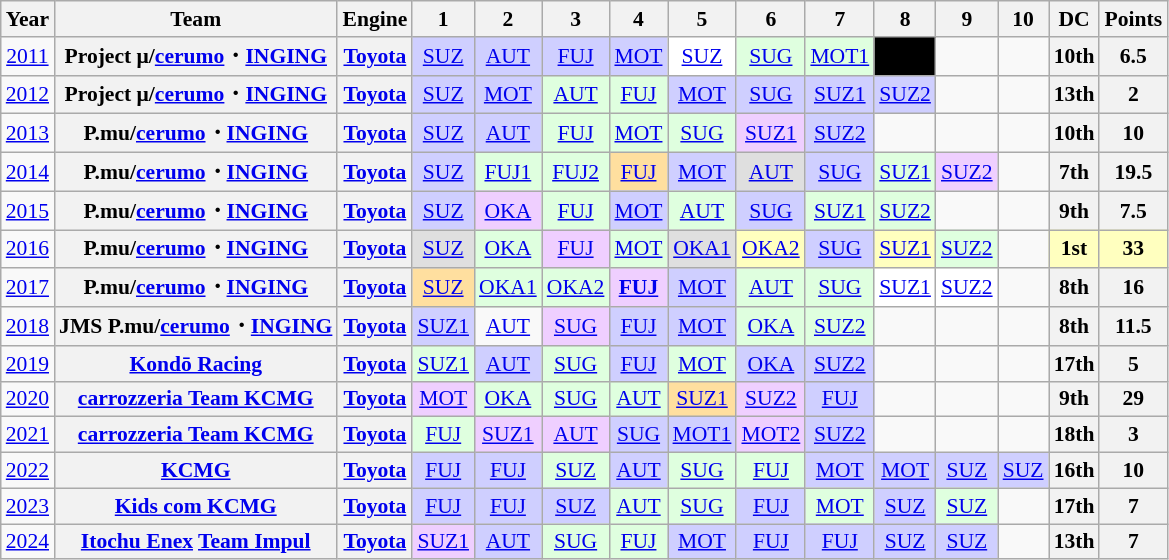<table class="wikitable" style="text-align:center; font-size:90%">
<tr>
<th>Year</th>
<th>Team</th>
<th>Engine</th>
<th>1</th>
<th>2</th>
<th>3</th>
<th>4</th>
<th>5</th>
<th>6</th>
<th>7</th>
<th>8</th>
<th>9</th>
<th>10</th>
<th>DC</th>
<th>Points</th>
</tr>
<tr>
<td><a href='#'>2011</a></td>
<th>Project μ/<a href='#'>cerumo</a>・<a href='#'>INGING</a></th>
<th><a href='#'>Toyota</a></th>
<td style="background:#CFCFFF;"><a href='#'>SUZ</a><br></td>
<td style="background:#CFCFFF;"><a href='#'>AUT</a><br></td>
<td style="background:#CFCFFF;"><a href='#'>FUJ</a><br></td>
<td style="background:#CFCFFF;"><a href='#'>MOT</a><br></td>
<td style="background:#FFFFFF;"><a href='#'>SUZ</a><br></td>
<td style="background:#DFFFDF;"><a href='#'>SUG</a><br></td>
<td style="background:#DFFFDF;"><a href='#'>MOT1</a><br></td>
<td style="background:#000000; color:#ffffff"><a href='#'></a><br></td>
<td></td>
<td></td>
<th>10th</th>
<th>6.5</th>
</tr>
<tr>
<td><a href='#'>2012</a></td>
<th>Project μ/<a href='#'>cerumo</a>・<a href='#'>INGING</a></th>
<th><a href='#'>Toyota</a></th>
<td style="background:#CFCFFF;"><a href='#'>SUZ</a><br></td>
<td style="background:#CFCFFF;"><a href='#'>MOT</a><br></td>
<td style="background:#DFFFDF;"><a href='#'>AUT</a><br></td>
<td style="background:#DFFFDF;"><a href='#'>FUJ</a><br></td>
<td style="background:#CFCFFF;"><a href='#'>MOT</a><br></td>
<td style="background:#CFCFFF;"><a href='#'>SUG</a><br></td>
<td style="background:#CFCFFF;"><a href='#'>SUZ1</a><br></td>
<td style="background:#CFCFFF;"><a href='#'>SUZ2</a><br></td>
<td></td>
<td></td>
<th>13th</th>
<th>2</th>
</tr>
<tr>
<td><a href='#'>2013</a></td>
<th>P.mu/<a href='#'>cerumo</a>・<a href='#'>INGING</a></th>
<th><a href='#'>Toyota</a></th>
<td style="background:#CFCFFF;"><a href='#'>SUZ</a><br></td>
<td style="background:#CFCFFF;"><a href='#'>AUT</a><br></td>
<td style="background:#DFFFDF;"><a href='#'>FUJ</a><br></td>
<td style="background:#DFFFDF;"><a href='#'>MOT</a><br></td>
<td style="background:#DFFFDF;"><a href='#'>SUG</a><br></td>
<td style="background:#EFCFFF;"><a href='#'>SUZ1</a><br></td>
<td style="background:#CFCFFF;"><a href='#'>SUZ2</a><br></td>
<td></td>
<td></td>
<td></td>
<th>10th</th>
<th>10</th>
</tr>
<tr>
<td><a href='#'>2014</a></td>
<th>P.mu/<a href='#'>cerumo</a>・<a href='#'>INGING</a></th>
<th><a href='#'>Toyota</a></th>
<td style="background:#CFCFFF;"><a href='#'>SUZ</a><br></td>
<td style="background:#DFFFDF;"><a href='#'>FUJ1</a><br></td>
<td style="background:#DFFFDF;"><a href='#'>FUJ2</a><br></td>
<td style="background:#FFDF9F;"><a href='#'>FUJ</a><br></td>
<td style="background:#CFCFFF;"><a href='#'>MOT</a><br></td>
<td style="background:#DFDFDF;"><a href='#'>AUT</a><br></td>
<td style="background:#CFCFFF;"><a href='#'>SUG</a><br></td>
<td style="background:#DFFFDF;"><a href='#'>SUZ1</a><br></td>
<td style="background:#EFCFFF;"><a href='#'>SUZ2</a><br></td>
<td></td>
<th>7th</th>
<th>19.5</th>
</tr>
<tr>
<td><a href='#'>2015</a></td>
<th>P.mu/<a href='#'>cerumo</a>・<a href='#'>INGING</a></th>
<th><a href='#'>Toyota</a></th>
<td bgcolor="#CFCFFF"><a href='#'>SUZ</a><br></td>
<td bgcolor="#EFCFFF"><a href='#'>OKA</a><br></td>
<td bgcolor="#DFFFDF"><a href='#'>FUJ</a><br></td>
<td bgcolor="#CFCFFF"><a href='#'>MOT</a><br></td>
<td bgcolor="#DFFFDF"><a href='#'>AUT</a><br></td>
<td bgcolor="#CFCFFF"><a href='#'>SUG</a><br></td>
<td bgcolor="#DFFFDF"><a href='#'>SUZ1</a><br></td>
<td bgcolor="#DFFFDF"><a href='#'>SUZ2</a><br></td>
<td></td>
<td></td>
<th>9th</th>
<th>7.5</th>
</tr>
<tr>
<td><a href='#'>2016</a></td>
<th>P.mu/<a href='#'>cerumo</a>・<a href='#'>INGING</a></th>
<th><a href='#'>Toyota</a></th>
<td bgcolor="#DFDFDF"><a href='#'>SUZ</a><br></td>
<td bgcolor="#DFFFDF"><a href='#'>OKA</a><br></td>
<td bgcolor="#EFCFFF"><a href='#'>FUJ</a><br></td>
<td bgcolor="#DFFFDF"><a href='#'>MOT</a><br></td>
<td bgcolor="#DFDFDF"><a href='#'>OKA1</a><br></td>
<td bgcolor="#FFFFBF"><a href='#'>OKA2</a><br></td>
<td bgcolor="#CFCFFF"><a href='#'>SUG</a><br></td>
<td bgcolor="#FFFFBF"><a href='#'>SUZ1</a><br></td>
<td bgcolor="#DFFFDF"><a href='#'>SUZ2</a><br></td>
<td></td>
<th style="background:#ffffbf;">1st</th>
<th style="background:#ffffbf;">33</th>
</tr>
<tr>
<td><a href='#'>2017</a></td>
<th>P.mu/<a href='#'>cerumo</a>・<a href='#'>INGING</a></th>
<th><a href='#'>Toyota</a></th>
<td bgcolor="#ffdf9f"><a href='#'>SUZ</a><br></td>
<td bgcolor="#DFFFDF"><a href='#'>OKA1</a><br></td>
<td bgcolor="#DFFFDF"><a href='#'>OKA2</a><br></td>
<td bgcolor="#efcfff"><strong><a href='#'>FUJ</a></strong><br></td>
<td bgcolor="#cfcfff"><a href='#'>MOT</a><br></td>
<td style="background:#DFFFDF;"><a href='#'>AUT</a><br></td>
<td style="background:#DFFFDF;"><a href='#'>SUG</a><br></td>
<td style="background:#FFFFFF;"><a href='#'>SUZ1</a><br></td>
<td style="background:#FFFFFF;"><a href='#'>SUZ2</a><br></td>
<td></td>
<th>8th</th>
<th>16</th>
</tr>
<tr>
<td><a href='#'>2018</a></td>
<th>JMS P.mu/<a href='#'>cerumo</a>・<a href='#'>INGING</a></th>
<th><a href='#'>Toyota</a></th>
<td style="background:#CFCFFF;"><a href='#'>SUZ1</a><br></td>
<td style="background:#;"><a href='#'>AUT</a><br></td>
<td style="background:#efcfff;"><a href='#'>SUG</a><br></td>
<td style="background:#CFCFFF;"><a href='#'>FUJ</a><br></td>
<td style="background:#CFCFFF;"><a href='#'>MOT</a><br></td>
<td style="background:#DFFFDF;"><a href='#'>OKA</a><br></td>
<td style="background:#DFFFDF;"><a href='#'>SUZ2</a><br></td>
<td></td>
<td></td>
<td></td>
<th>8th</th>
<th>11.5</th>
</tr>
<tr>
<td><a href='#'>2019</a></td>
<th><a href='#'>Kondō Racing</a></th>
<th><a href='#'>Toyota</a></th>
<td style="background:#DFFFDF;"><a href='#'>SUZ1</a><br></td>
<td style="background:#CFCFFF;"><a href='#'>AUT</a><br></td>
<td style="background:#DFFFDF;"><a href='#'>SUG</a><br></td>
<td style="background:#CFCFFF;"><a href='#'>FUJ</a><br></td>
<td style="background:#DFFFDF;"><a href='#'>MOT</a><br></td>
<td style="background:#CFCFFF;"><a href='#'>OKA</a><br></td>
<td style="background:#CFCFFF;"><a href='#'>SUZ2</a><br></td>
<td></td>
<td></td>
<td></td>
<th>17th</th>
<th>5</th>
</tr>
<tr>
<td><a href='#'>2020</a></td>
<th><a href='#'>carrozzeria Team KCMG</a></th>
<th><a href='#'>Toyota</a></th>
<td style="background:#efcfff;"><a href='#'>MOT</a><br></td>
<td style="background:#DFFFDF;"><a href='#'>OKA</a><br></td>
<td style="background:#DFFFDF;"><a href='#'>SUG</a><br></td>
<td style="background:#DFFFDF;"><a href='#'>AUT</a><br></td>
<td style="background:#ffdf9f;"><a href='#'>SUZ1</a><br></td>
<td style="background:#efcfff;"><a href='#'>SUZ2</a><br></td>
<td style="background:#CFCFFF;"><a href='#'>FUJ</a><br></td>
<td></td>
<td></td>
<td></td>
<th>9th</th>
<th>29</th>
</tr>
<tr>
<td><a href='#'>2021</a></td>
<th><a href='#'>carrozzeria Team KCMG</a></th>
<th><a href='#'>Toyota</a></th>
<td style="background:#DFFFDF;"><a href='#'>FUJ</a><br></td>
<td style="background:#efcfff;"><a href='#'>SUZ1</a><br></td>
<td style="background:#efcfff;"><a href='#'>AUT</a><br></td>
<td style="background:#CFCFFF;"><a href='#'>SUG</a><br></td>
<td style="background:#CFCFFF;"><a href='#'>MOT1</a><br></td>
<td style="background:#efcfff;"><a href='#'>MOT2</a><br></td>
<td style="background:#CFCFFF;"><a href='#'>SUZ2</a><br></td>
<td></td>
<td></td>
<td></td>
<th>18th</th>
<th>3</th>
</tr>
<tr>
<td><a href='#'>2022</a></td>
<th><a href='#'>KCMG</a></th>
<th><a href='#'>Toyota</a></th>
<td style="background:#CFCFFF;"><a href='#'>FUJ</a><br></td>
<td style="background:#CFCFFF;"><a href='#'>FUJ</a><br></td>
<td style="background:#DFFFDF;"><a href='#'>SUZ</a><br></td>
<td style="background:#CFCFFF;"><a href='#'>AUT</a><br></td>
<td style="background:#DFFFDF;"><a href='#'>SUG</a><br></td>
<td style="background:#DFFFDF;"><a href='#'>FUJ</a><br></td>
<td style="background:#CFCFFF;"><a href='#'>MOT</a><br></td>
<td style="background:#CFCFFF;"><a href='#'>MOT</a><br></td>
<td style="background:#CFCFFF;"><a href='#'>SUZ</a><br></td>
<td style="background:#CFCFFF;"><a href='#'>SUZ</a><br></td>
<th>16th</th>
<th>10</th>
</tr>
<tr>
<td><a href='#'>2023</a></td>
<th><a href='#'>Kids com KCMG</a></th>
<th><a href='#'>Toyota</a></th>
<td style="background:#CFCFFF;"><a href='#'>FUJ</a><br></td>
<td style="background:#CFCFFF;"><a href='#'>FUJ</a><br></td>
<td style="background:#CFCFFF;"><a href='#'>SUZ</a><br></td>
<td style="background:#DFFFDF;"><a href='#'>AUT</a><br></td>
<td style="background:#DFFFDF;"><a href='#'>SUG</a><br></td>
<td style="background:#CFCFFF;"><a href='#'>FUJ</a><br></td>
<td style="background:#DFFFDF;"><a href='#'>MOT</a><br></td>
<td style="background:#CFCFFF;"><a href='#'>SUZ</a><br></td>
<td style="background:#DFFFDF;"><a href='#'>SUZ</a><br></td>
<td></td>
<th>17th</th>
<th>7</th>
</tr>
<tr>
<td><a href='#'>2024</a></td>
<th><a href='#'>Itochu Enex</a> <a href='#'>Team Impul</a></th>
<th><a href='#'>Toyota</a></th>
<td style="background:#EFCFFF;"><a href='#'>SUZ1</a><br></td>
<td style="background:#CFCFFF;"><a href='#'>AUT</a><br></td>
<td style="background:#DFFFDF;"><a href='#'>SUG</a><br></td>
<td style="background:#DFFFDF;"><a href='#'>FUJ</a><br></td>
<td style="background:#CFCFFF;"><a href='#'>MOT</a><br></td>
<td style="background:#CFCFFF;"><a href='#'>FUJ</a><br></td>
<td style="background:#CFCFFF;"><a href='#'>FUJ</a><br></td>
<td style="background:#CFCFFF;"><a href='#'>SUZ</a><br></td>
<td style="background:#CFCFFF;"><a href='#'>SUZ</a><br></td>
<td></td>
<th>13th</th>
<th>7</th>
</tr>
</table>
